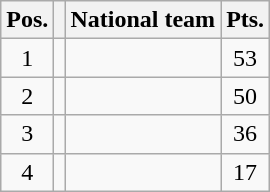<table class=wikitable>
<tr>
<th>Pos.</th>
<th></th>
<th>National team</th>
<th>Pts.</th>
</tr>
<tr align=center >
<td>1</td>
<td></td>
<td align=left></td>
<td>53</td>
</tr>
<tr align=center >
<td>2</td>
<td></td>
<td align=left></td>
<td>50</td>
</tr>
<tr align=center>
<td>3</td>
<td></td>
<td align=left></td>
<td>36</td>
</tr>
<tr align=center>
<td>4</td>
<td></td>
<td align=left></td>
<td>17</td>
</tr>
</table>
